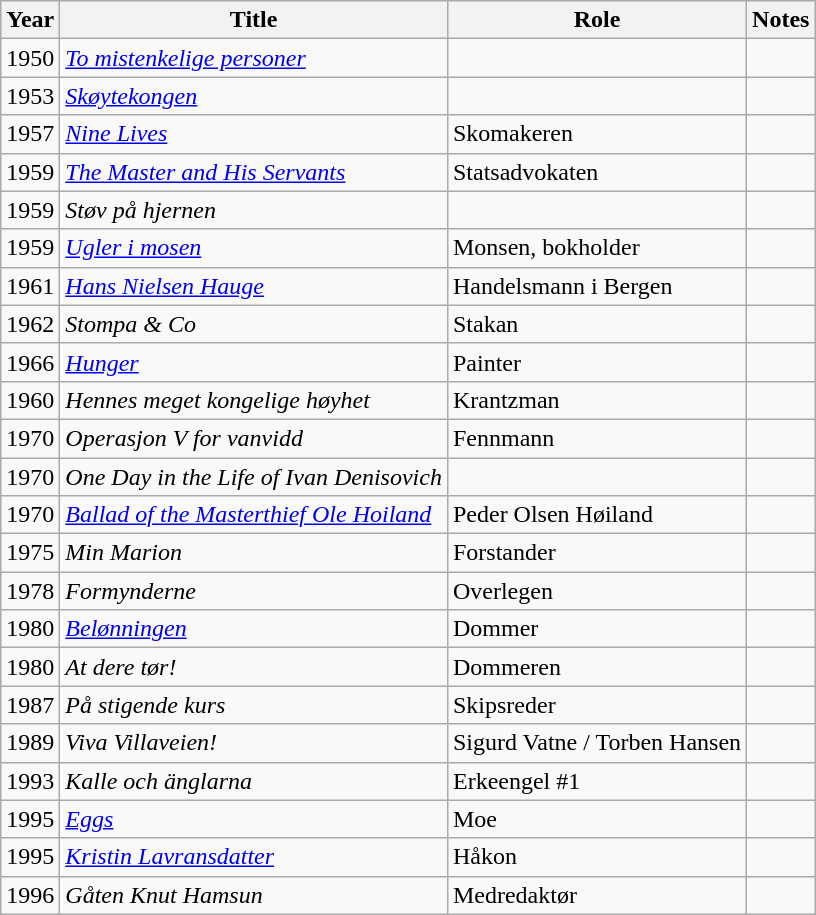<table class="wikitable">
<tr>
<th>Year</th>
<th>Title</th>
<th>Role</th>
<th>Notes</th>
</tr>
<tr>
<td>1950</td>
<td><em><a href='#'>To mistenkelige personer</a></em></td>
<td></td>
<td></td>
</tr>
<tr>
<td>1953</td>
<td><em><a href='#'>Skøytekongen</a></em></td>
<td></td>
<td></td>
</tr>
<tr>
<td>1957</td>
<td><em><a href='#'>Nine Lives</a></em></td>
<td>Skomakeren</td>
<td></td>
</tr>
<tr>
<td>1959</td>
<td><em><a href='#'>The Master and His Servants</a></em></td>
<td>Statsadvokaten</td>
<td></td>
</tr>
<tr>
<td>1959</td>
<td><em>Støv på hjernen</em></td>
<td></td>
<td></td>
</tr>
<tr>
<td>1959</td>
<td><em><a href='#'>Ugler i mosen</a></em></td>
<td>Monsen, bokholder</td>
<td></td>
</tr>
<tr>
<td>1961</td>
<td><em><a href='#'>Hans Nielsen Hauge</a></em></td>
<td>Handelsmann i Bergen</td>
<td></td>
</tr>
<tr>
<td>1962</td>
<td><em>Stompa & Co</em></td>
<td>Stakan</td>
<td></td>
</tr>
<tr>
<td>1966</td>
<td><em><a href='#'>Hunger</a></em></td>
<td>Painter</td>
<td></td>
</tr>
<tr>
<td>1960</td>
<td><em>Hennes meget kongelige høyhet</em></td>
<td>Krantzman</td>
<td></td>
</tr>
<tr>
<td>1970</td>
<td><em>Operasjon V for vanvidd</em></td>
<td>Fennmann</td>
<td></td>
</tr>
<tr>
<td>1970</td>
<td><em>One Day in the Life of Ivan Denisovich</em></td>
<td></td>
<td></td>
</tr>
<tr>
<td>1970</td>
<td><em><a href='#'>Ballad of the Masterthief Ole Hoiland</a></em></td>
<td>Peder Olsen Høiland</td>
<td></td>
</tr>
<tr>
<td>1975</td>
<td><em>Min Marion</em></td>
<td>Forstander</td>
<td></td>
</tr>
<tr>
<td>1978</td>
<td><em>Formynderne</em></td>
<td>Overlegen</td>
<td></td>
</tr>
<tr>
<td>1980</td>
<td><em><a href='#'>Belønningen</a></em></td>
<td>Dommer</td>
<td></td>
</tr>
<tr>
<td>1980</td>
<td><em>At dere tør!</em></td>
<td>Dommeren</td>
<td></td>
</tr>
<tr>
<td>1987</td>
<td><em>På stigende kurs</em></td>
<td>Skipsreder</td>
<td></td>
</tr>
<tr>
<td>1989</td>
<td><em>Viva Villaveien!</em></td>
<td>Sigurd Vatne / Torben Hansen</td>
<td></td>
</tr>
<tr>
<td>1993</td>
<td><em>Kalle och änglarna</em></td>
<td>Erkeengel #1</td>
<td></td>
</tr>
<tr>
<td>1995</td>
<td><em><a href='#'>Eggs</a></em></td>
<td>Moe</td>
<td></td>
</tr>
<tr>
<td>1995</td>
<td><em><a href='#'>Kristin Lavransdatter</a></em></td>
<td>Håkon</td>
<td></td>
</tr>
<tr>
<td>1996</td>
<td><em>Gåten Knut Hamsun</em></td>
<td>Medredaktør</td>
<td></td>
</tr>
</table>
